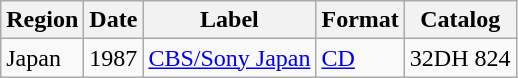<table class="wikitable">
<tr>
<th>Region</th>
<th>Date</th>
<th>Label</th>
<th>Format</th>
<th>Catalog</th>
</tr>
<tr>
<td>Japan</td>
<td>1987</td>
<td><a href='#'>CBS/Sony Japan</a></td>
<td><a href='#'>CD</a></td>
<td>32DH 824</td>
</tr>
</table>
